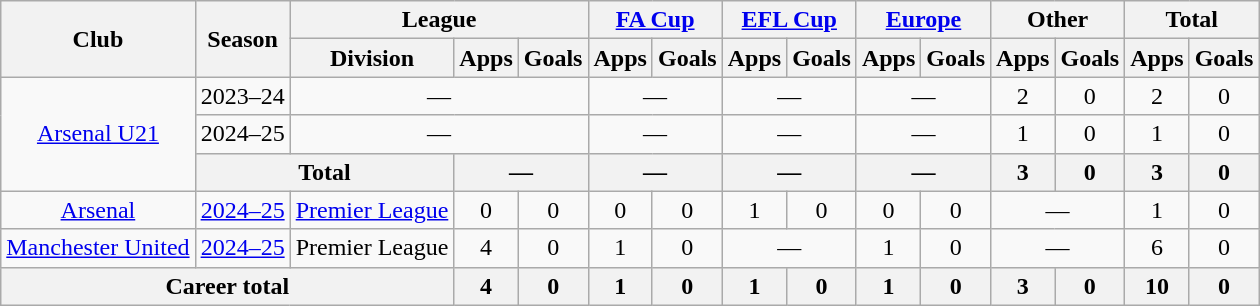<table class="wikitable" style="text-align: center;">
<tr>
<th rowspan="2">Club</th>
<th rowspan="2">Season</th>
<th colspan="3">League</th>
<th colspan="2"><a href='#'>FA Cup</a></th>
<th colspan="2"><a href='#'>EFL Cup</a></th>
<th colspan="2"><a href='#'>Europe</a></th>
<th colspan="2">Other</th>
<th colspan="2">Total</th>
</tr>
<tr>
<th>Division</th>
<th>Apps</th>
<th>Goals</th>
<th>Apps</th>
<th>Goals</th>
<th>Apps</th>
<th>Goals</th>
<th>Apps</th>
<th>Goals</th>
<th>Apps</th>
<th>Goals</th>
<th>Apps</th>
<th>Goals</th>
</tr>
<tr>
<td rowspan="3"><a href='#'>Arsenal U21</a></td>
<td>2023–24</td>
<td colspan="3">—</td>
<td colspan="2">—</td>
<td colspan="2">—</td>
<td colspan="2">—</td>
<td>2</td>
<td>0</td>
<td>2</td>
<td>0</td>
</tr>
<tr>
<td>2024–25</td>
<td colspan="3">—</td>
<td colspan="2">—</td>
<td colspan="2">—</td>
<td colspan="2">—</td>
<td>1</td>
<td>0</td>
<td>1</td>
<td>0</td>
</tr>
<tr>
<th colspan="2">Total</th>
<th colspan="2">—</th>
<th colspan="2">—</th>
<th colspan="2">—</th>
<th colspan="2">—</th>
<th>3</th>
<th>0</th>
<th>3</th>
<th>0</th>
</tr>
<tr>
<td><a href='#'>Arsenal</a></td>
<td><a href='#'>2024–25</a></td>
<td><a href='#'>Premier League</a></td>
<td>0</td>
<td>0</td>
<td>0</td>
<td>0</td>
<td>1</td>
<td>0</td>
<td>0</td>
<td>0</td>
<td colspan="2">—</td>
<td>1</td>
<td>0</td>
</tr>
<tr>
<td><a href='#'>Manchester United</a></td>
<td><a href='#'>2024–25</a></td>
<td>Premier League</td>
<td>4</td>
<td>0</td>
<td>1</td>
<td>0</td>
<td colspan="2">—</td>
<td>1</td>
<td>0</td>
<td colspan="2">—</td>
<td>6</td>
<td>0</td>
</tr>
<tr>
<th colspan="3">Career total</th>
<th>4</th>
<th>0</th>
<th>1</th>
<th>0</th>
<th>1</th>
<th>0</th>
<th>1</th>
<th>0</th>
<th>3</th>
<th>0</th>
<th>10</th>
<th>0</th>
</tr>
</table>
